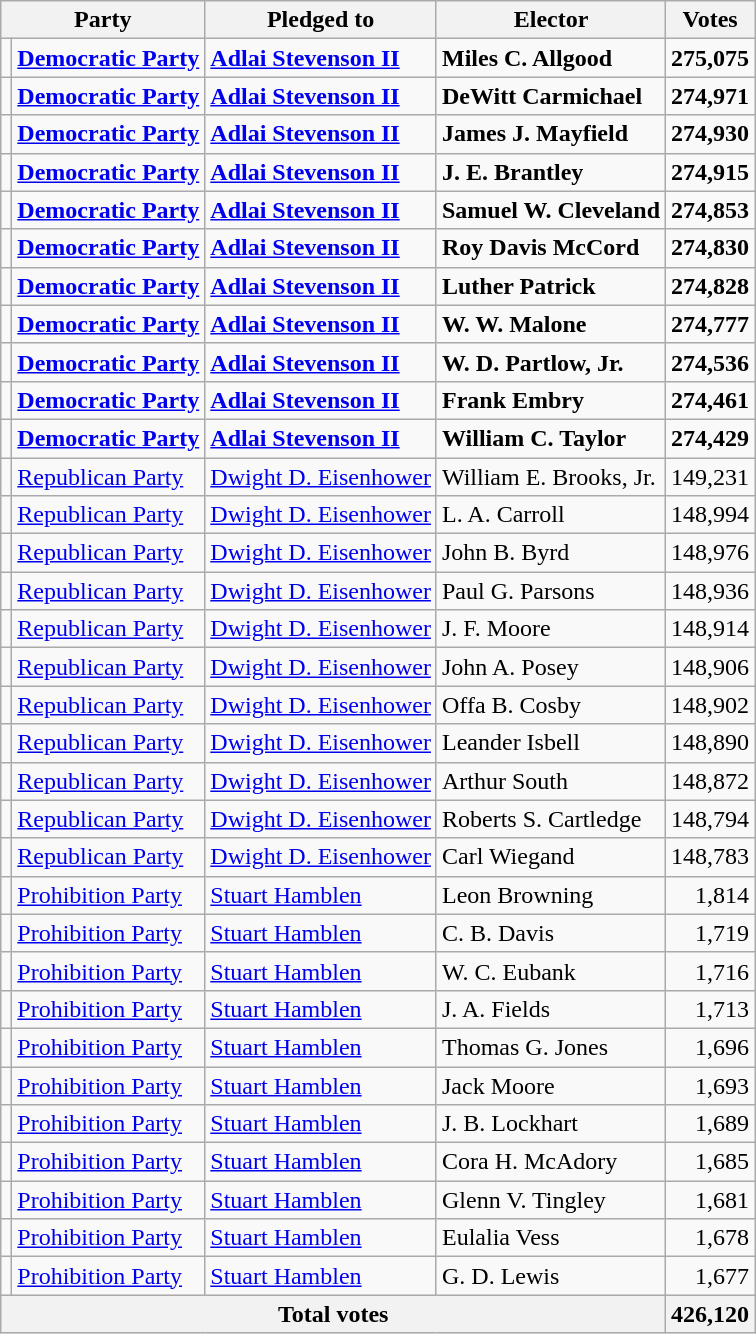<table class="wikitable">
<tr>
<th colspan=2>Party</th>
<th>Pledged to</th>
<th>Elector</th>
<th>Votes</th>
</tr>
<tr style="font-weight:bold">
<td bgcolor=></td>
<td><a href='#'>Democratic Party</a></td>
<td><a href='#'>Adlai Stevenson II</a></td>
<td>Miles C. Allgood</td>
<td align=right>275,075</td>
</tr>
<tr style="font-weight:bold">
<td bgcolor=></td>
<td><a href='#'>Democratic Party</a></td>
<td><a href='#'>Adlai Stevenson II</a></td>
<td>DeWitt Carmichael</td>
<td align=right>274,971</td>
</tr>
<tr style="font-weight:bold">
<td bgcolor=></td>
<td><a href='#'>Democratic Party</a></td>
<td><a href='#'>Adlai Stevenson II</a></td>
<td>James J. Mayfield</td>
<td align=right>274,930</td>
</tr>
<tr style="font-weight:bold">
<td bgcolor=></td>
<td><a href='#'>Democratic Party</a></td>
<td><a href='#'>Adlai Stevenson II</a></td>
<td>J. E. Brantley</td>
<td align=right>274,915</td>
</tr>
<tr style="font-weight:bold">
<td bgcolor=></td>
<td><a href='#'>Democratic Party</a></td>
<td><a href='#'>Adlai Stevenson II</a></td>
<td>Samuel W. Cleveland</td>
<td align=right>274,853</td>
</tr>
<tr style="font-weight:bold">
<td bgcolor=></td>
<td><a href='#'>Democratic Party</a></td>
<td><a href='#'>Adlai Stevenson II</a></td>
<td>Roy Davis McCord</td>
<td align=right>274,830</td>
</tr>
<tr style="font-weight:bold">
<td bgcolor=></td>
<td><a href='#'>Democratic Party</a></td>
<td><a href='#'>Adlai Stevenson II</a></td>
<td>Luther Patrick</td>
<td align=right>274,828</td>
</tr>
<tr style="font-weight:bold">
<td bgcolor=></td>
<td><a href='#'>Democratic Party</a></td>
<td><a href='#'>Adlai Stevenson II</a></td>
<td>W. W. Malone</td>
<td align=right>274,777</td>
</tr>
<tr style="font-weight:bold">
<td bgcolor=></td>
<td><a href='#'>Democratic Party</a></td>
<td><a href='#'>Adlai Stevenson II</a></td>
<td>W. D. Partlow, Jr.</td>
<td align=right>274,536</td>
</tr>
<tr style="font-weight:bold">
<td bgcolor=></td>
<td><a href='#'>Democratic Party</a></td>
<td><a href='#'>Adlai Stevenson II</a></td>
<td>Frank Embry</td>
<td align=right>274,461</td>
</tr>
<tr style="font-weight:bold">
<td bgcolor=></td>
<td><a href='#'>Democratic Party</a></td>
<td><a href='#'>Adlai Stevenson II</a></td>
<td>William C. Taylor</td>
<td align=right>274,429</td>
</tr>
<tr>
<td bgcolor=></td>
<td><a href='#'>Republican Party</a></td>
<td><a href='#'>Dwight D. Eisenhower</a></td>
<td>William E. Brooks, Jr.</td>
<td align=right>149,231</td>
</tr>
<tr>
<td bgcolor=></td>
<td><a href='#'>Republican Party</a></td>
<td><a href='#'>Dwight D. Eisenhower</a></td>
<td>L. A. Carroll</td>
<td align=right>148,994</td>
</tr>
<tr>
<td bgcolor=></td>
<td><a href='#'>Republican Party</a></td>
<td><a href='#'>Dwight D. Eisenhower</a></td>
<td>John B. Byrd</td>
<td align=right>148,976</td>
</tr>
<tr>
<td bgcolor=></td>
<td><a href='#'>Republican Party</a></td>
<td><a href='#'>Dwight D. Eisenhower</a></td>
<td>Paul G. Parsons</td>
<td align=right>148,936</td>
</tr>
<tr>
<td bgcolor=></td>
<td><a href='#'>Republican Party</a></td>
<td><a href='#'>Dwight D. Eisenhower</a></td>
<td>J. F. Moore</td>
<td align=right>148,914</td>
</tr>
<tr>
<td bgcolor=></td>
<td><a href='#'>Republican Party</a></td>
<td><a href='#'>Dwight D. Eisenhower</a></td>
<td>John A. Posey</td>
<td align=right>148,906</td>
</tr>
<tr>
<td bgcolor=></td>
<td><a href='#'>Republican Party</a></td>
<td><a href='#'>Dwight D. Eisenhower</a></td>
<td>Offa B. Cosby</td>
<td align=right>148,902</td>
</tr>
<tr>
<td bgcolor=></td>
<td><a href='#'>Republican Party</a></td>
<td><a href='#'>Dwight D. Eisenhower</a></td>
<td>Leander Isbell</td>
<td align=right>148,890</td>
</tr>
<tr>
<td bgcolor=></td>
<td><a href='#'>Republican Party</a></td>
<td><a href='#'>Dwight D. Eisenhower</a></td>
<td>Arthur South</td>
<td align=right>148,872</td>
</tr>
<tr>
<td bgcolor=></td>
<td><a href='#'>Republican Party</a></td>
<td><a href='#'>Dwight D. Eisenhower</a></td>
<td>Roberts S. Cartledge</td>
<td align=right>148,794</td>
</tr>
<tr>
<td bgcolor=></td>
<td><a href='#'>Republican Party</a></td>
<td><a href='#'>Dwight D. Eisenhower</a></td>
<td>Carl Wiegand</td>
<td align=right>148,783</td>
</tr>
<tr>
<td bgcolor=></td>
<td><a href='#'>Prohibition Party</a></td>
<td><a href='#'>Stuart Hamblen</a></td>
<td>Leon Browning</td>
<td align=right>1,814</td>
</tr>
<tr>
<td bgcolor=></td>
<td><a href='#'>Prohibition Party</a></td>
<td><a href='#'>Stuart Hamblen</a></td>
<td>C. B. Davis</td>
<td align=right>1,719</td>
</tr>
<tr>
<td bgcolor=></td>
<td><a href='#'>Prohibition Party</a></td>
<td><a href='#'>Stuart Hamblen</a></td>
<td>W. C. Eubank</td>
<td align=right>1,716</td>
</tr>
<tr>
<td bgcolor=></td>
<td><a href='#'>Prohibition Party</a></td>
<td><a href='#'>Stuart Hamblen</a></td>
<td>J. A. Fields</td>
<td align=right>1,713</td>
</tr>
<tr>
<td bgcolor=></td>
<td><a href='#'>Prohibition Party</a></td>
<td><a href='#'>Stuart Hamblen</a></td>
<td>Thomas G. Jones</td>
<td align=right>1,696</td>
</tr>
<tr>
<td bgcolor=></td>
<td><a href='#'>Prohibition Party</a></td>
<td><a href='#'>Stuart Hamblen</a></td>
<td>Jack Moore</td>
<td align=right>1,693</td>
</tr>
<tr>
<td bgcolor=></td>
<td><a href='#'>Prohibition Party</a></td>
<td><a href='#'>Stuart Hamblen</a></td>
<td>J. B. Lockhart</td>
<td align=right>1,689</td>
</tr>
<tr>
<td bgcolor=></td>
<td><a href='#'>Prohibition Party</a></td>
<td><a href='#'>Stuart Hamblen</a></td>
<td>Cora H. McAdory</td>
<td align=right>1,685</td>
</tr>
<tr>
<td bgcolor=></td>
<td><a href='#'>Prohibition Party</a></td>
<td><a href='#'>Stuart Hamblen</a></td>
<td>Glenn V. Tingley</td>
<td align=right>1,681</td>
</tr>
<tr>
<td bgcolor=></td>
<td><a href='#'>Prohibition Party</a></td>
<td><a href='#'>Stuart Hamblen</a></td>
<td>Eulalia Vess</td>
<td align=right>1,678</td>
</tr>
<tr>
<td bgcolor=></td>
<td><a href='#'>Prohibition Party</a></td>
<td><a href='#'>Stuart Hamblen</a></td>
<td>G. D. Lewis</td>
<td align=right>1,677</td>
</tr>
<tr>
<th colspan=4>Total votes</th>
<th>426,120</th>
</tr>
</table>
